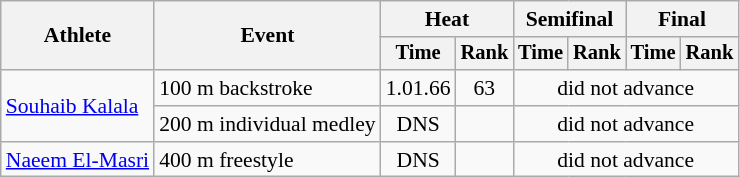<table class=wikitable style="font-size:90%">
<tr>
<th rowspan="2">Athlete</th>
<th rowspan="2">Event</th>
<th colspan="2">Heat</th>
<th colspan="2">Semifinal</th>
<th colspan="2">Final</th>
</tr>
<tr style="font-size:95%">
<th>Time</th>
<th>Rank</th>
<th>Time</th>
<th>Rank</th>
<th>Time</th>
<th>Rank</th>
</tr>
<tr align=center>
<td align=left rowspan=2><a href='#'>Souhaib Kalala</a></td>
<td align=left>100 m backstroke</td>
<td>1.01.66</td>
<td>63</td>
<td colspan=4>did not advance</td>
</tr>
<tr align="center">
<td align=left>200 m individual medley</td>
<td>DNS</td>
<td></td>
<td colspan=4>did not advance</td>
</tr>
<tr align="center">
<td align=left rowspan=2><a href='#'>Naeem El-Masri</a></td>
<td align=left>400 m freestyle</td>
<td>DNS</td>
<td></td>
<td colspan=4>did not advance</td>
</tr>
</table>
